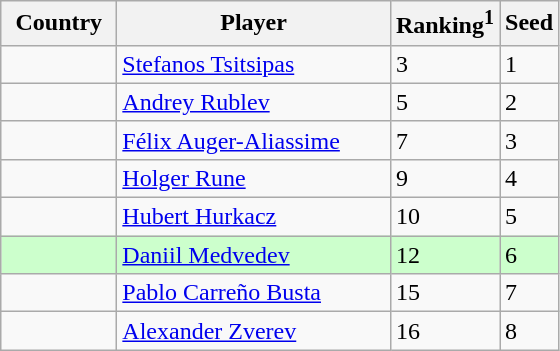<table class="sortable wikitable">
<tr>
<th width="70">Country</th>
<th width="175">Player</th>
<th>Ranking<sup>1</sup></th>
<th>Seed</th>
</tr>
<tr>
<td></td>
<td><a href='#'>Stefanos Tsitsipas</a></td>
<td>3</td>
<td>1</td>
</tr>
<tr>
<td></td>
<td><a href='#'>Andrey Rublev</a></td>
<td>5</td>
<td>2</td>
</tr>
<tr>
<td></td>
<td><a href='#'>Félix Auger-Aliassime</a></td>
<td>7</td>
<td>3</td>
</tr>
<tr>
<td></td>
<td><a href='#'>Holger Rune</a></td>
<td>9</td>
<td>4</td>
</tr>
<tr>
<td></td>
<td><a href='#'>Hubert Hurkacz</a></td>
<td>10</td>
<td>5</td>
</tr>
<tr bgcolor=#cfc>
<td></td>
<td><a href='#'>Daniil Medvedev</a></td>
<td>12</td>
<td>6</td>
</tr>
<tr>
<td></td>
<td><a href='#'>Pablo Carreño Busta</a></td>
<td>15</td>
<td>7</td>
</tr>
<tr>
<td></td>
<td><a href='#'>Alexander Zverev</a></td>
<td>16</td>
<td>8</td>
</tr>
</table>
